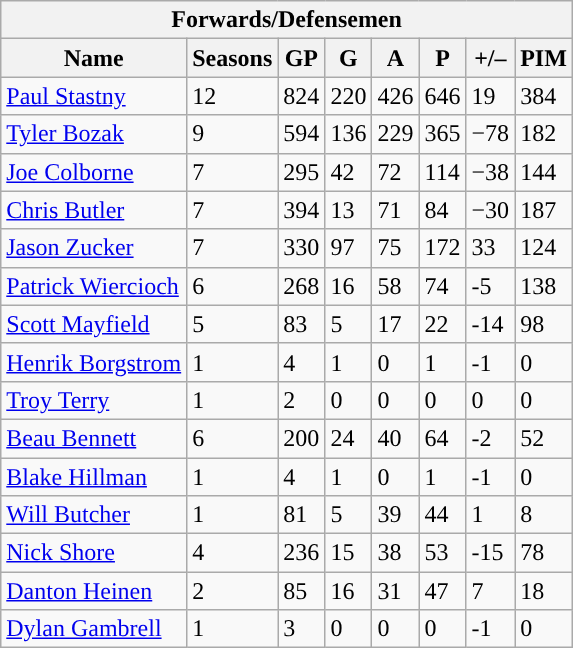<table class="wikitable sortable">
<tr>
<th colspan=8 !>Forwards/Defensemen</th>
</tr>
<tr>
<th>Name</th>
<th>Seasons</th>
<th>GP</th>
<th>G</th>
<th>A</th>
<th>P</th>
<th>+/–</th>
<th>PIM</th>
</tr>
<tr>
<td><a href='#'>Paul Stastny</a></td>
<td>12</td>
<td>824</td>
<td>220</td>
<td>426</td>
<td>646</td>
<td>19</td>
<td>384</td>
</tr>
<tr>
<td><a href='#'>Tyler Bozak</a></td>
<td>9</td>
<td>594</td>
<td>136</td>
<td>229</td>
<td>365</td>
<td>−78</td>
<td>182</td>
</tr>
<tr>
<td><a href='#'>Joe Colborne</a></td>
<td>7</td>
<td>295</td>
<td>42</td>
<td>72</td>
<td>114</td>
<td>−38</td>
<td>144</td>
</tr>
<tr>
<td><a href='#'>Chris Butler</a></td>
<td>7</td>
<td>394</td>
<td>13</td>
<td>71</td>
<td>84</td>
<td>−30</td>
<td>187</td>
</tr>
<tr>
<td><a href='#'>Jason Zucker</a></td>
<td>7</td>
<td>330</td>
<td>97</td>
<td>75</td>
<td>172</td>
<td>33</td>
<td>124</td>
</tr>
<tr>
<td><a href='#'>Patrick Wiercioch</a></td>
<td>6</td>
<td>268</td>
<td>16</td>
<td>58</td>
<td>74</td>
<td>-5</td>
<td>138</td>
</tr>
<tr>
<td><a href='#'>Scott Mayfield</a></td>
<td>5</td>
<td>83</td>
<td>5</td>
<td>17</td>
<td>22</td>
<td>-14</td>
<td>98</td>
</tr>
<tr>
<td><a href='#'>Henrik Borgstrom</a></td>
<td>1</td>
<td>4</td>
<td>1</td>
<td>0</td>
<td>1</td>
<td>-1</td>
<td>0</td>
</tr>
<tr>
<td><a href='#'>Troy Terry</a></td>
<td>1</td>
<td>2</td>
<td>0</td>
<td>0</td>
<td>0</td>
<td>0</td>
<td>0</td>
</tr>
<tr>
<td><a href='#'>Beau Bennett</a></td>
<td>6</td>
<td>200</td>
<td>24</td>
<td>40</td>
<td>64</td>
<td>-2</td>
<td>52</td>
</tr>
<tr>
<td><a href='#'>Blake Hillman</a></td>
<td>1</td>
<td>4</td>
<td>1</td>
<td>0</td>
<td>1</td>
<td>-1</td>
<td>0</td>
</tr>
<tr>
<td><a href='#'>Will Butcher</a></td>
<td>1</td>
<td>81</td>
<td>5</td>
<td>39</td>
<td>44</td>
<td>1</td>
<td>8</td>
</tr>
<tr>
<td><a href='#'>Nick Shore</a></td>
<td>4</td>
<td>236</td>
<td>15</td>
<td>38</td>
<td>53</td>
<td>-15</td>
<td>78</td>
</tr>
<tr>
<td><a href='#'>Danton Heinen</a></td>
<td>2</td>
<td>85</td>
<td>16</td>
<td>31</td>
<td>47</td>
<td>7</td>
<td>18</td>
</tr>
<tr>
<td><a href='#'>Dylan Gambrell</a></td>
<td>1</td>
<td>3</td>
<td>0</td>
<td>0</td>
<td>0</td>
<td>-1</td>
<td>0</td>
</tr>
</table>
